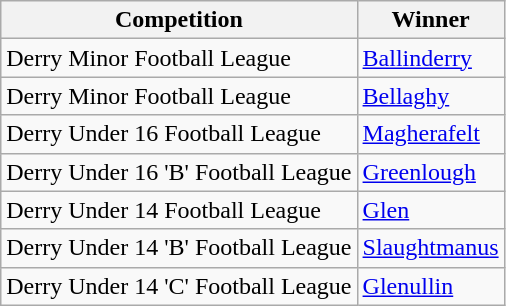<table class="wikitable">
<tr>
<th>Competition</th>
<th>Winner</th>
</tr>
<tr>
<td>Derry Minor Football League</td>
<td><a href='#'>Ballinderry</a></td>
</tr>
<tr>
<td>Derry Minor Football League</td>
<td><a href='#'>Bellaghy</a></td>
</tr>
<tr>
<td>Derry Under 16 Football League</td>
<td><a href='#'>Magherafelt</a></td>
</tr>
<tr>
<td>Derry Under 16 'B' Football League</td>
<td><a href='#'>Greenlough</a></td>
</tr>
<tr>
<td>Derry Under 14 Football League</td>
<td><a href='#'>Glen</a></td>
</tr>
<tr>
<td>Derry Under 14 'B' Football League</td>
<td><a href='#'>Slaughtmanus</a></td>
</tr>
<tr>
<td>Derry Under 14 'C' Football League</td>
<td><a href='#'>Glenullin</a></td>
</tr>
</table>
